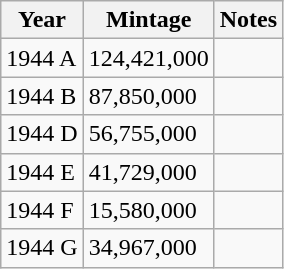<table class="wikitable">
<tr>
<th scope="col">Year</th>
<th scope="col">Mintage</th>
<th scope="col">Notes</th>
</tr>
<tr>
<td>1944 A</td>
<td>124,421,000</td>
<td></td>
</tr>
<tr>
<td>1944 B</td>
<td>87,850,000</td>
<td></td>
</tr>
<tr>
<td>1944 D</td>
<td>56,755,000</td>
<td></td>
</tr>
<tr>
<td>1944 E</td>
<td>41,729,000</td>
<td></td>
</tr>
<tr>
<td>1944 F</td>
<td>15,580,000</td>
<td></td>
</tr>
<tr>
<td>1944 G</td>
<td>34,967,000</td>
<td></td>
</tr>
</table>
